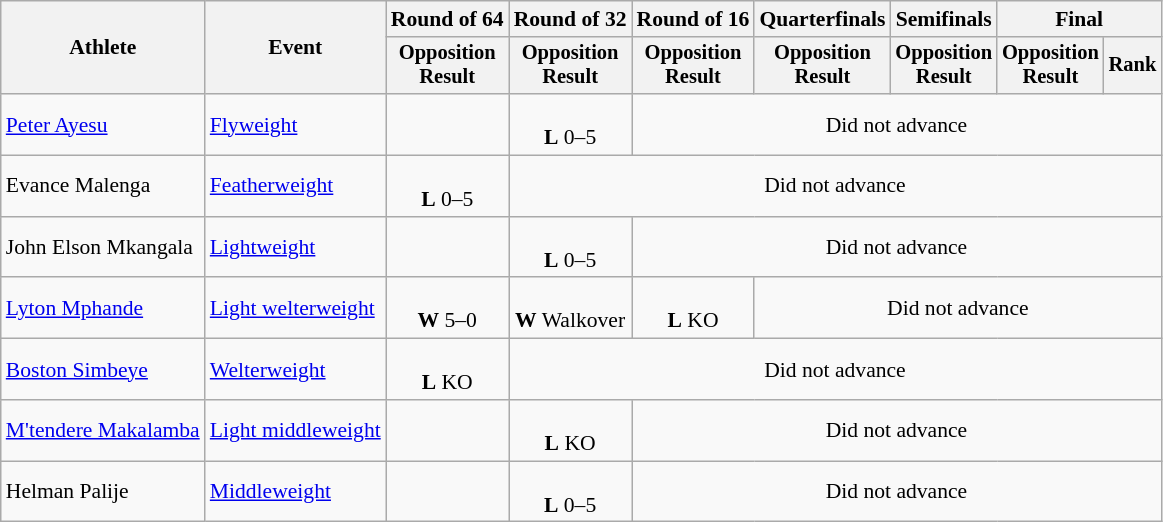<table class="wikitable" style="font-size:90%">
<tr>
<th rowspan="2">Athlete</th>
<th rowspan="2">Event</th>
<th>Round of 64</th>
<th>Round of 32</th>
<th>Round of 16</th>
<th>Quarterfinals</th>
<th>Semifinals</th>
<th colspan=2>Final</th>
</tr>
<tr style="font-size:95%">
<th>Opposition<br>Result</th>
<th>Opposition<br>Result</th>
<th>Opposition<br>Result</th>
<th>Opposition<br>Result</th>
<th>Opposition<br>Result</th>
<th>Opposition<br>Result</th>
<th>Rank</th>
</tr>
<tr align=center>
<td align=left><a href='#'>Peter Ayesu</a></td>
<td align=left><a href='#'>Flyweight</a></td>
<td></td>
<td><br><strong>L</strong> 0–5</td>
<td colspan=5>Did not advance</td>
</tr>
<tr align=center>
<td align=left>Evance Malenga</td>
<td align=left><a href='#'>Featherweight</a></td>
<td><br><strong>L</strong> 0–5</td>
<td colspan=6>Did not advance</td>
</tr>
<tr align=center>
<td align=left>John Elson Mkangala</td>
<td align=left><a href='#'>Lightweight</a></td>
<td></td>
<td><br><strong>L</strong> 0–5</td>
<td colspan=5>Did not advance</td>
</tr>
<tr align=center>
<td align=left><a href='#'>Lyton Mphande</a></td>
<td align=left><a href='#'>Light welterweight</a></td>
<td><br><strong>W</strong> 5–0</td>
<td><br><strong>W</strong> Walkover</td>
<td><br><strong>L</strong> KO</td>
<td colspan=4>Did not advance</td>
</tr>
<tr align=center>
<td align=left><a href='#'>Boston Simbeye</a></td>
<td align=left><a href='#'>Welterweight</a></td>
<td><br><strong>L</strong> KO</td>
<td colspan=6>Did not advance</td>
</tr>
<tr align=center>
<td align=left><a href='#'>M'tendere Makalamba</a></td>
<td align=left><a href='#'>Light middleweight</a></td>
<td></td>
<td><br><strong>L</strong> KO</td>
<td colspan=5>Did not advance</td>
</tr>
<tr align=center>
<td align=left>Helman Palije</td>
<td align=left><a href='#'>Middleweight</a></td>
<td></td>
<td><br><strong>L</strong> 0–5</td>
<td colspan=5>Did not advance</td>
</tr>
</table>
